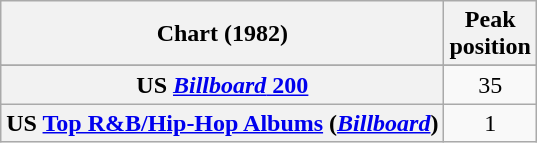<table class="wikitable sortable plainrowheaders" style="text-align:center">
<tr>
<th scope="col">Chart (1982)</th>
<th scope="col">Peak<br> position</th>
</tr>
<tr>
</tr>
<tr>
</tr>
<tr>
<th scope="row">US <a href='#'><em>Billboard</em> 200</a></th>
<td>35</td>
</tr>
<tr>
<th scope="row">US <a href='#'>Top R&B/Hip-Hop Albums</a> (<em><a href='#'>Billboard</a></em>)</th>
<td>1</td>
</tr>
</table>
